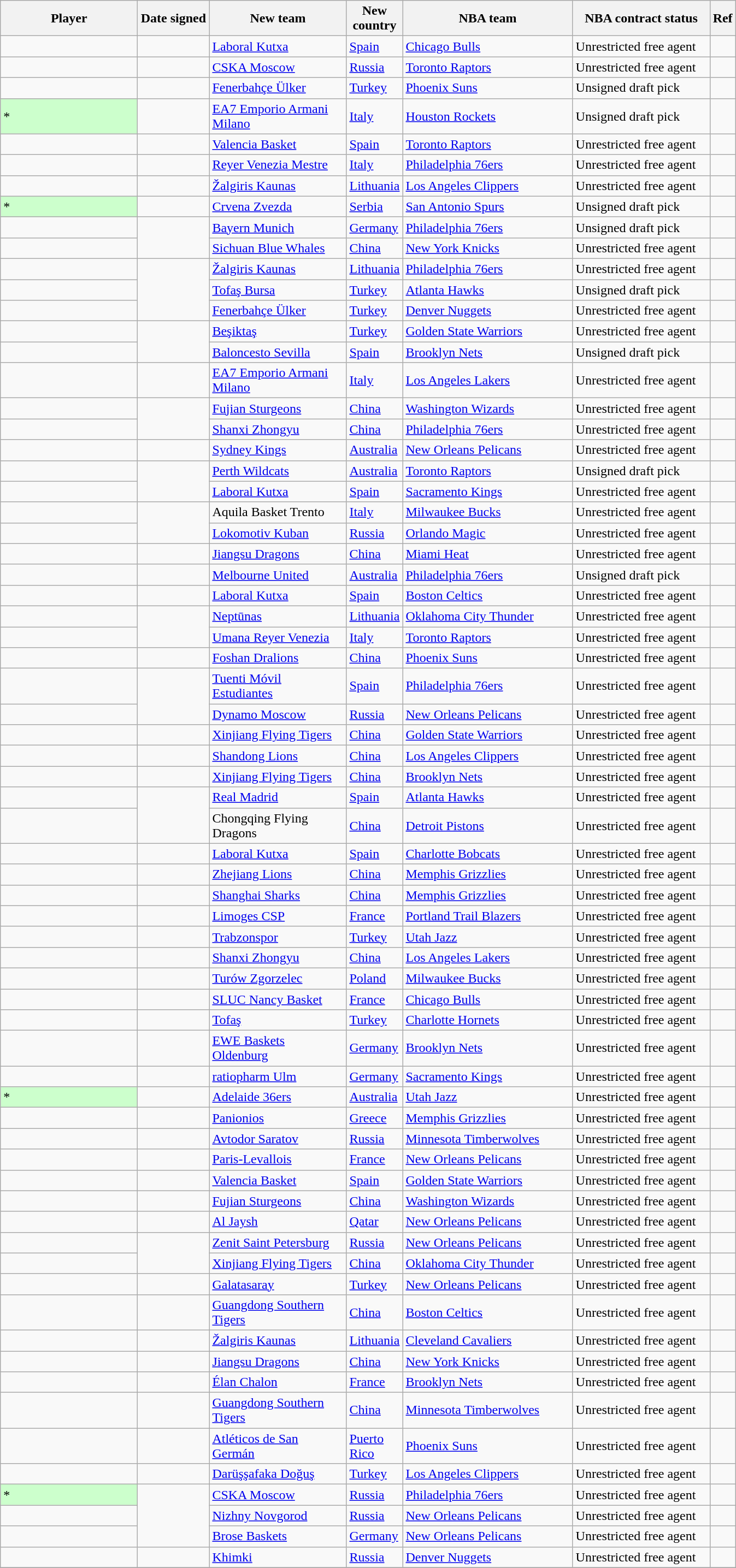<table class="wikitable sortable" style="text-align:left">
<tr>
<th style="width:160px">Player</th>
<th style="width:80px">Date signed</th>
<th style="width:160px">New team</th>
<th style="width:60px">New country</th>
<th style="width:200px">NBA team</th>
<th style="width:160px">NBA contract status</th>
<th class="unsortable">Ref</th>
</tr>
<tr>
<td></td>
<td align=center></td>
<td><a href='#'>Laboral Kutxa</a></td>
<td><a href='#'>Spain</a></td>
<td><a href='#'>Chicago Bulls</a></td>
<td>Unrestricted free agent</td>
<td align=center></td>
</tr>
<tr>
<td></td>
<td align=center></td>
<td><a href='#'>CSKA Moscow</a></td>
<td><a href='#'>Russia</a></td>
<td><a href='#'>Toronto Raptors</a></td>
<td>Unrestricted free agent</td>
<td align=center></td>
</tr>
<tr>
<td></td>
<td align=center></td>
<td><a href='#'>Fenerbahçe Ülker</a></td>
<td><a href='#'>Turkey</a></td>
<td><a href='#'>Phoenix Suns</a></td>
<td>Unsigned draft pick</td>
<td align=center></td>
</tr>
<tr>
<td style="width:20px; background:#cfc;">*</td>
<td align=center></td>
<td><a href='#'>EA7 Emporio Armani Milano</a></td>
<td><a href='#'>Italy</a></td>
<td><a href='#'>Houston Rockets</a></td>
<td>Unsigned draft pick</td>
<td align=center></td>
</tr>
<tr>
<td></td>
<td align=center></td>
<td><a href='#'>Valencia Basket</a></td>
<td><a href='#'>Spain</a></td>
<td><a href='#'>Toronto Raptors</a></td>
<td>Unrestricted free agent</td>
<td align=center></td>
</tr>
<tr>
<td></td>
<td align=center></td>
<td><a href='#'>Reyer Venezia Mestre</a></td>
<td><a href='#'>Italy</a></td>
<td><a href='#'>Philadelphia 76ers</a></td>
<td>Unrestricted free agent</td>
<td align=center></td>
</tr>
<tr>
<td></td>
<td align=center></td>
<td><a href='#'>Žalgiris Kaunas</a></td>
<td><a href='#'>Lithuania</a></td>
<td><a href='#'>Los Angeles Clippers</a></td>
<td>Unrestricted free agent</td>
<td align=center></td>
</tr>
<tr>
<td style="width:20px; background:#cfc;">*</td>
<td align=center></td>
<td><a href='#'>Crvena Zvezda</a></td>
<td><a href='#'>Serbia</a></td>
<td><a href='#'>San Antonio Spurs</a></td>
<td>Unsigned draft pick</td>
<td align=center></td>
</tr>
<tr>
<td></td>
<td rowspan=2 style="text-align:center"></td>
<td><a href='#'>Bayern Munich</a></td>
<td><a href='#'>Germany</a></td>
<td><a href='#'>Philadelphia 76ers</a></td>
<td>Unsigned draft pick</td>
<td align=center></td>
</tr>
<tr>
<td></td>
<td><a href='#'>Sichuan Blue Whales</a></td>
<td><a href='#'>China</a></td>
<td><a href='#'>New York Knicks</a></td>
<td>Unrestricted free agent</td>
<td align=center></td>
</tr>
<tr>
<td></td>
<td rowspan=3 style="text-align:center"></td>
<td><a href='#'>Žalgiris Kaunas</a></td>
<td><a href='#'>Lithuania</a></td>
<td><a href='#'>Philadelphia 76ers</a></td>
<td>Unrestricted free agent</td>
<td align=center></td>
</tr>
<tr>
<td></td>
<td><a href='#'>Tofaş Bursa</a></td>
<td><a href='#'>Turkey</a></td>
<td><a href='#'>Atlanta Hawks</a></td>
<td>Unsigned draft pick</td>
<td align=center></td>
</tr>
<tr>
<td></td>
<td><a href='#'>Fenerbahçe Ülker</a></td>
<td><a href='#'>Turkey</a></td>
<td><a href='#'>Denver Nuggets</a></td>
<td>Unrestricted free agent</td>
<td align=center></td>
</tr>
<tr>
<td></td>
<td rowspan=2 style="text-align:center"></td>
<td><a href='#'>Beşiktaş</a></td>
<td><a href='#'>Turkey</a></td>
<td><a href='#'>Golden State Warriors</a></td>
<td>Unrestricted free agent</td>
<td align=center></td>
</tr>
<tr>
<td></td>
<td><a href='#'>Baloncesto Sevilla</a></td>
<td><a href='#'>Spain</a></td>
<td><a href='#'>Brooklyn Nets</a></td>
<td>Unsigned draft pick</td>
<td align=center></td>
</tr>
<tr>
<td></td>
<td align=center></td>
<td><a href='#'>EA7 Emporio Armani Milano</a></td>
<td><a href='#'>Italy</a></td>
<td><a href='#'>Los Angeles Lakers</a></td>
<td>Unrestricted free agent</td>
<td align=center></td>
</tr>
<tr>
<td></td>
<td rowspan=2 style="text-align:center"></td>
<td><a href='#'>Fujian Sturgeons</a></td>
<td><a href='#'>China</a></td>
<td><a href='#'>Washington Wizards</a></td>
<td>Unrestricted free agent</td>
<td align=center></td>
</tr>
<tr>
<td></td>
<td><a href='#'>Shanxi Zhongyu</a></td>
<td><a href='#'>China</a></td>
<td><a href='#'>Philadelphia 76ers</a></td>
<td>Unrestricted free agent</td>
<td align=center></td>
</tr>
<tr>
<td></td>
<td align=center></td>
<td><a href='#'>Sydney Kings</a></td>
<td><a href='#'>Australia</a></td>
<td><a href='#'>New Orleans Pelicans</a></td>
<td>Unrestricted free agent</td>
<td align=center></td>
</tr>
<tr>
<td></td>
<td rowspan=2 align=center></td>
<td><a href='#'>Perth Wildcats</a></td>
<td><a href='#'>Australia</a></td>
<td><a href='#'>Toronto Raptors</a></td>
<td>Unsigned draft pick</td>
<td align=center></td>
</tr>
<tr>
<td></td>
<td><a href='#'>Laboral Kutxa</a></td>
<td><a href='#'>Spain</a></td>
<td><a href='#'>Sacramento Kings</a></td>
<td>Unrestricted free agent</td>
<td align=center></td>
</tr>
<tr>
<td></td>
<td rowspan=2 align=center></td>
<td>Aquila Basket Trento</td>
<td><a href='#'>Italy</a></td>
<td><a href='#'>Milwaukee Bucks</a></td>
<td>Unrestricted free agent</td>
<td align=center></td>
</tr>
<tr>
<td></td>
<td><a href='#'>Lokomotiv Kuban</a></td>
<td><a href='#'>Russia</a></td>
<td><a href='#'>Orlando Magic</a></td>
<td>Unrestricted free agent</td>
<td align=center></td>
</tr>
<tr>
<td></td>
<td align=center></td>
<td><a href='#'>Jiangsu Dragons</a></td>
<td><a href='#'>China</a></td>
<td><a href='#'>Miami Heat</a></td>
<td>Unrestricted free agent</td>
<td align=center></td>
</tr>
<tr>
<td></td>
<td align=center></td>
<td><a href='#'>Melbourne United</a></td>
<td><a href='#'>Australia</a></td>
<td><a href='#'>Philadelphia 76ers</a></td>
<td>Unsigned draft pick</td>
<td align=center></td>
</tr>
<tr>
<td></td>
<td align=center></td>
<td><a href='#'>Laboral Kutxa</a></td>
<td><a href='#'>Spain</a></td>
<td><a href='#'>Boston Celtics</a></td>
<td>Unrestricted free agent</td>
<td align=center></td>
</tr>
<tr>
<td></td>
<td rowspan=2 align=center></td>
<td><a href='#'>Neptūnas</a></td>
<td><a href='#'>Lithuania</a></td>
<td><a href='#'>Oklahoma City Thunder</a></td>
<td>Unrestricted free agent</td>
<td align=center></td>
</tr>
<tr>
<td></td>
<td><a href='#'>Umana Reyer Venezia</a></td>
<td><a href='#'>Italy</a></td>
<td><a href='#'>Toronto Raptors</a></td>
<td>Unrestricted free agent</td>
<td align=center></td>
</tr>
<tr>
<td></td>
<td align=center></td>
<td><a href='#'>Foshan Dralions</a></td>
<td><a href='#'>China</a></td>
<td><a href='#'>Phoenix Suns</a></td>
<td>Unrestricted free agent</td>
<td align=center></td>
</tr>
<tr>
<td></td>
<td rowspan=2 align=center></td>
<td><a href='#'>Tuenti Móvil Estudiantes</a></td>
<td><a href='#'>Spain</a></td>
<td><a href='#'>Philadelphia 76ers</a></td>
<td>Unrestricted free agent</td>
<td align=center></td>
</tr>
<tr>
<td></td>
<td><a href='#'>Dynamo Moscow</a></td>
<td><a href='#'>Russia</a></td>
<td><a href='#'>New Orleans Pelicans</a></td>
<td>Unrestricted free agent</td>
<td align=center></td>
</tr>
<tr>
<td></td>
<td align=center></td>
<td><a href='#'>Xinjiang Flying Tigers</a></td>
<td><a href='#'>China</a></td>
<td><a href='#'>Golden State Warriors</a></td>
<td>Unrestricted free agent</td>
<td align=center></td>
</tr>
<tr>
<td></td>
<td align=center></td>
<td><a href='#'>Shandong Lions</a></td>
<td><a href='#'>China</a></td>
<td><a href='#'>Los Angeles Clippers</a></td>
<td>Unrestricted free agent</td>
<td align=center></td>
</tr>
<tr>
<td></td>
<td align=center></td>
<td><a href='#'>Xinjiang Flying Tigers</a></td>
<td><a href='#'>China</a></td>
<td><a href='#'>Brooklyn Nets</a></td>
<td>Unrestricted free agent</td>
<td align=center></td>
</tr>
<tr>
<td></td>
<td rowspan=2 align=center></td>
<td><a href='#'>Real Madrid</a></td>
<td><a href='#'>Spain</a></td>
<td><a href='#'>Atlanta Hawks</a></td>
<td>Unrestricted free agent</td>
<td align=center></td>
</tr>
<tr>
<td></td>
<td>Chongqing Flying Dragons</td>
<td><a href='#'>China</a></td>
<td><a href='#'>Detroit Pistons</a></td>
<td>Unrestricted free agent</td>
<td align=center></td>
</tr>
<tr>
<td></td>
<td rowspan=1 align=center></td>
<td><a href='#'>Laboral Kutxa</a></td>
<td><a href='#'>Spain</a></td>
<td><a href='#'>Charlotte Bobcats</a></td>
<td>Unrestricted free agent</td>
<td align=center></td>
</tr>
<tr>
<td></td>
<td rowspan=1 align=center></td>
<td><a href='#'>Zhejiang Lions</a></td>
<td><a href='#'>China</a></td>
<td><a href='#'>Memphis Grizzlies</a></td>
<td>Unrestricted free agent</td>
<td align=center></td>
</tr>
<tr>
<td></td>
<td rowspan=1 align=center></td>
<td><a href='#'>Shanghai Sharks</a></td>
<td><a href='#'>China</a></td>
<td><a href='#'>Memphis Grizzlies</a></td>
<td>Unrestricted free agent</td>
<td align=center></td>
</tr>
<tr>
<td></td>
<td rowspan=1 align=center></td>
<td><a href='#'>Limoges CSP</a></td>
<td><a href='#'>France</a></td>
<td><a href='#'>Portland Trail Blazers</a></td>
<td>Unrestricted free agent</td>
<td align=center></td>
</tr>
<tr>
<td></td>
<td rowspan=1 align=center></td>
<td><a href='#'>Trabzonspor</a></td>
<td><a href='#'>Turkey</a></td>
<td><a href='#'>Utah Jazz</a></td>
<td>Unrestricted free agent</td>
<td align=center></td>
</tr>
<tr>
<td></td>
<td rowspan=1 align=center></td>
<td><a href='#'>Shanxi Zhongyu</a></td>
<td><a href='#'>China</a></td>
<td><a href='#'>Los Angeles Lakers</a></td>
<td>Unrestricted free agent</td>
<td align=center></td>
</tr>
<tr>
<td></td>
<td rowspan=1 align=center></td>
<td><a href='#'>Turów Zgorzelec</a></td>
<td><a href='#'>Poland</a></td>
<td><a href='#'>Milwaukee Bucks</a></td>
<td>Unrestricted free agent</td>
<td align=center></td>
</tr>
<tr>
<td></td>
<td rowspan=1 align=center></td>
<td><a href='#'>SLUC Nancy Basket</a></td>
<td><a href='#'>France</a></td>
<td><a href='#'>Chicago Bulls</a></td>
<td>Unrestricted free agent</td>
<td align=center></td>
</tr>
<tr>
<td></td>
<td rowspan=1 align=center></td>
<td><a href='#'>Tofaş</a></td>
<td><a href='#'>Turkey</a></td>
<td><a href='#'>Charlotte Hornets</a></td>
<td>Unrestricted free agent</td>
<td align=center></td>
</tr>
<tr>
<td></td>
<td rowspan=1 align=center></td>
<td><a href='#'>EWE Baskets Oldenburg</a></td>
<td><a href='#'>Germany</a></td>
<td><a href='#'>Brooklyn Nets</a></td>
<td>Unrestricted free agent</td>
<td align=center></td>
</tr>
<tr>
<td></td>
<td rowspan=1 align=center></td>
<td><a href='#'>ratiopharm Ulm</a></td>
<td><a href='#'>Germany</a></td>
<td><a href='#'>Sacramento Kings</a></td>
<td>Unrestricted free agent</td>
<td align=center></td>
</tr>
<tr>
<td style="width:20px; background:#cfc;">*</td>
<td rowspan=1 align=center></td>
<td><a href='#'>Adelaide 36ers</a></td>
<td><a href='#'>Australia</a></td>
<td><a href='#'>Utah Jazz</a></td>
<td>Unrestricted free agent</td>
<td align=center></td>
</tr>
<tr>
<td></td>
<td rowspan=1 align=center></td>
<td><a href='#'>Panionios</a></td>
<td><a href='#'>Greece</a></td>
<td><a href='#'>Memphis Grizzlies</a></td>
<td>Unrestricted free agent</td>
<td align=center></td>
</tr>
<tr>
<td></td>
<td rowspan=1 align=center></td>
<td><a href='#'>Avtodor Saratov</a></td>
<td><a href='#'>Russia</a></td>
<td><a href='#'>Minnesota Timberwolves</a></td>
<td>Unrestricted free agent</td>
<td align=center></td>
</tr>
<tr>
<td></td>
<td rowspan=1 align=center></td>
<td><a href='#'>Paris-Levallois</a></td>
<td><a href='#'>France</a></td>
<td><a href='#'>New Orleans Pelicans</a></td>
<td>Unrestricted free agent</td>
<td align=center></td>
</tr>
<tr>
<td></td>
<td rowspan=1 align=center></td>
<td><a href='#'>Valencia Basket</a></td>
<td><a href='#'>Spain</a></td>
<td><a href='#'>Golden State Warriors</a></td>
<td>Unrestricted free agent</td>
<td align=center></td>
</tr>
<tr>
<td></td>
<td rowspan=1 align=center></td>
<td><a href='#'>Fujian Sturgeons</a></td>
<td><a href='#'>China</a></td>
<td><a href='#'>Washington Wizards</a></td>
<td>Unrestricted free agent</td>
<td align=center></td>
</tr>
<tr>
<td></td>
<td rowspan=1 align=center></td>
<td><a href='#'>Al Jaysh</a></td>
<td><a href='#'>Qatar</a></td>
<td><a href='#'>New Orleans Pelicans</a></td>
<td>Unrestricted free agent</td>
<td align=center></td>
</tr>
<tr>
<td></td>
<td rowspan=2 align=center></td>
<td><a href='#'>Zenit Saint Petersburg</a></td>
<td><a href='#'>Russia</a></td>
<td><a href='#'>New Orleans Pelicans</a></td>
<td>Unrestricted free agent</td>
<td align=center></td>
</tr>
<tr>
<td></td>
<td><a href='#'>Xinjiang Flying Tigers</a></td>
<td><a href='#'>China</a></td>
<td><a href='#'>Oklahoma City Thunder</a></td>
<td>Unrestricted free agent</td>
<td align=center></td>
</tr>
<tr>
<td></td>
<td rowspan=1 align=center></td>
<td><a href='#'>Galatasaray</a></td>
<td><a href='#'>Turkey</a></td>
<td><a href='#'>New Orleans Pelicans</a></td>
<td>Unrestricted free agent</td>
<td align=center></td>
</tr>
<tr>
<td></td>
<td rowspan=1 align=center></td>
<td><a href='#'>Guangdong Southern Tigers</a></td>
<td><a href='#'>China</a></td>
<td><a href='#'>Boston Celtics</a></td>
<td>Unrestricted free agent</td>
<td align=center></td>
</tr>
<tr>
<td></td>
<td rowspan=1 align=center></td>
<td><a href='#'>Žalgiris Kaunas</a></td>
<td><a href='#'>Lithuania</a></td>
<td><a href='#'>Cleveland Cavaliers</a></td>
<td>Unrestricted free agent</td>
<td align=center></td>
</tr>
<tr>
<td></td>
<td rowspan=1 align=center></td>
<td><a href='#'>Jiangsu Dragons</a></td>
<td><a href='#'>China</a></td>
<td><a href='#'>New York Knicks</a></td>
<td>Unrestricted free agent</td>
<td align=center></td>
</tr>
<tr>
<td></td>
<td rowspan=1 align=center></td>
<td><a href='#'>Élan Chalon</a></td>
<td><a href='#'>France</a></td>
<td><a href='#'>Brooklyn Nets</a></td>
<td>Unrestricted free agent</td>
<td align=center></td>
</tr>
<tr>
<td></td>
<td rowspan=1 align=center></td>
<td><a href='#'>Guangdong Southern Tigers</a></td>
<td><a href='#'>China</a></td>
<td><a href='#'>Minnesota Timberwolves</a></td>
<td>Unrestricted free agent</td>
<td align=center></td>
</tr>
<tr>
<td></td>
<td rowspan=1 align=center></td>
<td><a href='#'>Atléticos de San Germán</a></td>
<td><a href='#'>Puerto Rico</a></td>
<td><a href='#'>Phoenix Suns</a></td>
<td>Unrestricted free agent</td>
<td align=center></td>
</tr>
<tr>
<td></td>
<td rowspan=1 align=center></td>
<td><a href='#'>Darüşşafaka Doğuş</a></td>
<td><a href='#'>Turkey</a></td>
<td><a href='#'>Los Angeles Clippers</a></td>
<td>Unrestricted free agent</td>
<td align=center></td>
</tr>
<tr>
<td style="width:20px; background:#cfc;">*</td>
<td rowspan=3 align=center></td>
<td><a href='#'>CSKA Moscow</a></td>
<td><a href='#'>Russia</a></td>
<td><a href='#'>Philadelphia 76ers</a></td>
<td>Unrestricted free agent</td>
<td align=center></td>
</tr>
<tr>
<td></td>
<td><a href='#'>Nizhny Novgorod</a></td>
<td><a href='#'>Russia</a></td>
<td><a href='#'>New Orleans Pelicans</a></td>
<td>Unrestricted free agent</td>
<td align=center></td>
</tr>
<tr>
<td></td>
<td><a href='#'>Brose Baskets</a></td>
<td><a href='#'>Germany</a></td>
<td><a href='#'>New Orleans Pelicans</a></td>
<td>Unrestricted free agent</td>
<td align=center></td>
</tr>
<tr>
<td></td>
<td rowspan=1 align=center></td>
<td><a href='#'>Khimki</a></td>
<td><a href='#'>Russia</a></td>
<td><a href='#'>Denver Nuggets</a></td>
<td>Unrestricted free agent</td>
<td align=center></td>
</tr>
<tr>
</tr>
</table>
